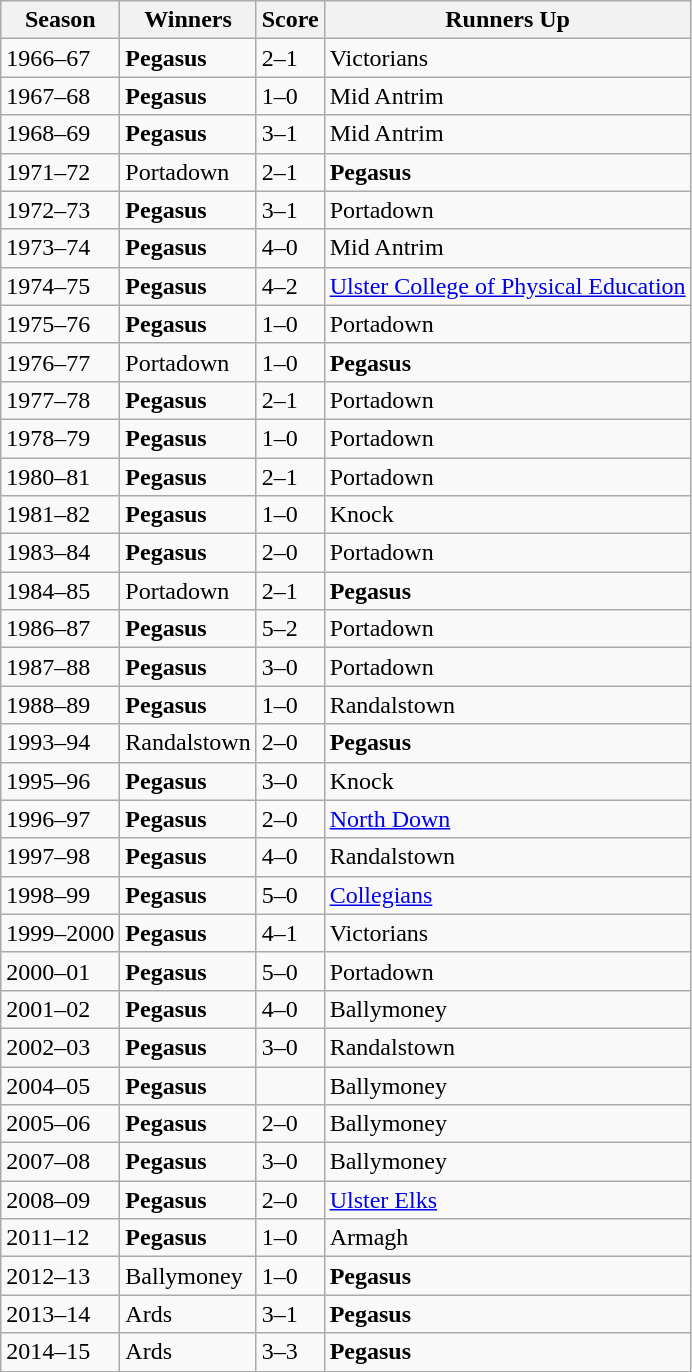<table class="wikitable collapsible">
<tr>
<th>Season</th>
<th>Winners</th>
<th>Score</th>
<th>Runners Up</th>
</tr>
<tr>
<td>1966–67</td>
<td><strong>Pegasus</strong> </td>
<td>2–1</td>
<td>Victorians</td>
</tr>
<tr>
<td>1967–68</td>
<td><strong>Pegasus</strong></td>
<td>1–0 </td>
<td>Mid Antrim</td>
</tr>
<tr>
<td>1968–69</td>
<td><strong>Pegasus</strong></td>
<td>3–1</td>
<td>Mid Antrim</td>
</tr>
<tr>
<td>1971–72</td>
<td>Portadown</td>
<td>2–1</td>
<td><strong>Pegasus</strong></td>
</tr>
<tr>
<td>1972–73</td>
<td><strong>Pegasus</strong> </td>
<td>3–1</td>
<td>Portadown</td>
</tr>
<tr>
<td>1973–74</td>
<td><strong>Pegasus</strong> </td>
<td>4–0</td>
<td>Mid Antrim</td>
</tr>
<tr>
<td>1974–75</td>
<td><strong>Pegasus</strong></td>
<td>4–2</td>
<td><a href='#'>Ulster College of Physical Education</a></td>
</tr>
<tr>
<td>1975–76</td>
<td><strong>Pegasus</strong> </td>
<td>1–0</td>
<td>Portadown</td>
</tr>
<tr>
<td>1976–77</td>
<td>Portadown</td>
<td>1–0</td>
<td><strong>Pegasus</strong></td>
</tr>
<tr>
<td>1977–78</td>
<td><strong>Pegasus</strong></td>
<td>2–1</td>
<td>Portadown</td>
</tr>
<tr>
<td>1978–79</td>
<td><strong>Pegasus</strong></td>
<td>1–0</td>
<td>Portadown</td>
</tr>
<tr>
<td>1980–81</td>
<td><strong>Pegasus</strong></td>
<td>2–1</td>
<td>Portadown</td>
</tr>
<tr>
<td>1981–82</td>
<td><strong>Pegasus</strong></td>
<td>1–0</td>
<td>Knock</td>
</tr>
<tr>
<td>1983–84</td>
<td><strong>Pegasus</strong></td>
<td>2–0</td>
<td>Portadown</td>
</tr>
<tr>
<td>1984–85</td>
<td>Portadown</td>
<td>2–1 </td>
<td><strong>Pegasus</strong></td>
</tr>
<tr>
<td>1986–87</td>
<td><strong>Pegasus</strong></td>
<td>5–2</td>
<td>Portadown</td>
</tr>
<tr>
<td>1987–88</td>
<td><strong>Pegasus</strong></td>
<td>3–0</td>
<td>Portadown</td>
</tr>
<tr>
<td>1988–89</td>
<td><strong>Pegasus</strong></td>
<td>1–0</td>
<td>Randalstown</td>
</tr>
<tr>
<td>1993–94</td>
<td>Randalstown</td>
<td>2–0</td>
<td><strong>Pegasus</strong></td>
</tr>
<tr>
<td>1995–96</td>
<td><strong>Pegasus</strong></td>
<td>3–0</td>
<td>Knock</td>
</tr>
<tr>
<td>1996–97</td>
<td><strong>Pegasus</strong></td>
<td>2–0</td>
<td><a href='#'>North Down</a></td>
</tr>
<tr>
<td>1997–98</td>
<td><strong>Pegasus</strong></td>
<td>4–0 </td>
<td>Randalstown</td>
</tr>
<tr>
<td>1998–99</td>
<td><strong>Pegasus</strong></td>
<td>5–0</td>
<td><a href='#'>Collegians</a></td>
</tr>
<tr>
<td>1999–2000</td>
<td><strong>Pegasus</strong></td>
<td>4–1</td>
<td>Victorians</td>
</tr>
<tr>
<td>2000–01</td>
<td><strong>Pegasus</strong></td>
<td>5–0</td>
<td>Portadown</td>
</tr>
<tr>
<td>2001–02</td>
<td><strong>Pegasus</strong></td>
<td>4–0</td>
<td>Ballymoney</td>
</tr>
<tr>
<td>2002–03</td>
<td><strong>Pegasus</strong></td>
<td>3–0</td>
<td>Randalstown</td>
</tr>
<tr>
<td>2004–05</td>
<td><strong>Pegasus</strong></td>
<td></td>
<td>Ballymoney</td>
</tr>
<tr>
<td>2005–06</td>
<td><strong>Pegasus</strong></td>
<td>2–0</td>
<td>Ballymoney</td>
</tr>
<tr>
<td>2007–08</td>
<td><strong>Pegasus</strong> </td>
<td>3–0</td>
<td>Ballymoney</td>
</tr>
<tr>
<td>2008–09</td>
<td><strong>Pegasus</strong> </td>
<td>2–0</td>
<td><a href='#'>Ulster Elks</a></td>
</tr>
<tr>
<td>2011–12</td>
<td><strong>Pegasus</strong></td>
<td>1–0</td>
<td>Armagh</td>
</tr>
<tr>
<td>2012–13</td>
<td>Ballymoney </td>
<td>1–0</td>
<td><strong>Pegasus</strong></td>
</tr>
<tr>
<td>2013–14</td>
<td>Ards </td>
<td>3–1</td>
<td><strong>Pegasus</strong></td>
</tr>
<tr>
<td>2014–15</td>
<td>Ards </td>
<td>3–3 </td>
<td><strong>Pegasus</strong></td>
</tr>
<tr>
</tr>
</table>
